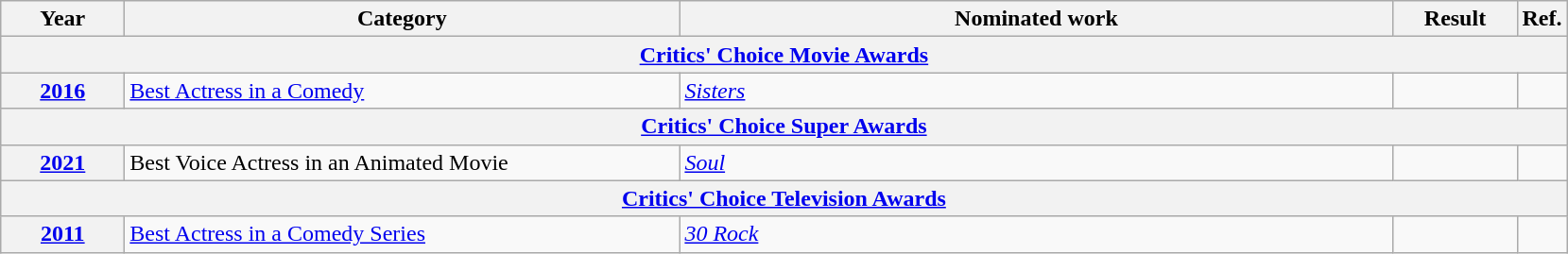<table class=wikitable>
<tr>
<th scope="col" style="width:5em;">Year</th>
<th scope="col" style="width:24em;">Category</th>
<th scope="col" style="width:31em;">Nominated work</th>
<th scope="col" style="width:5em;">Result</th>
<th>Ref.</th>
</tr>
<tr>
<th colspan=5><a href='#'>Critics' Choice Movie Awards</a></th>
</tr>
<tr>
<th row=scope style="text-align:center;"><a href='#'>2016</a></th>
<td><a href='#'>Best Actress in a Comedy</a></td>
<td><em><a href='#'>Sisters</a></em></td>
<td></td>
<td style="text-align:center;"></td>
</tr>
<tr>
<th colspan=5><a href='#'>Critics' Choice Super Awards</a></th>
</tr>
<tr>
<th row=scope style="text-align:center;"><a href='#'>2021</a></th>
<td>Best Voice Actress in an Animated Movie</td>
<td><em><a href='#'>Soul</a></em></td>
<td></td>
<td style="text-align:center;"></td>
</tr>
<tr>
<th colspan=5><a href='#'>Critics' Choice Television Awards</a></th>
</tr>
<tr>
<th row=scope style="text-align:center;"><a href='#'>2011</a></th>
<td><a href='#'>Best Actress in a Comedy Series</a></td>
<td><em><a href='#'>30 Rock</a></em></td>
<td></td>
<td style="text-align:center;"></td>
</tr>
</table>
